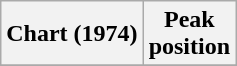<table class="wikitable sortable plainrowheaders" style="text-align:center">
<tr>
<th scope="col">Chart (1974)</th>
<th scope="col">Peak<br>position</th>
</tr>
<tr>
</tr>
</table>
